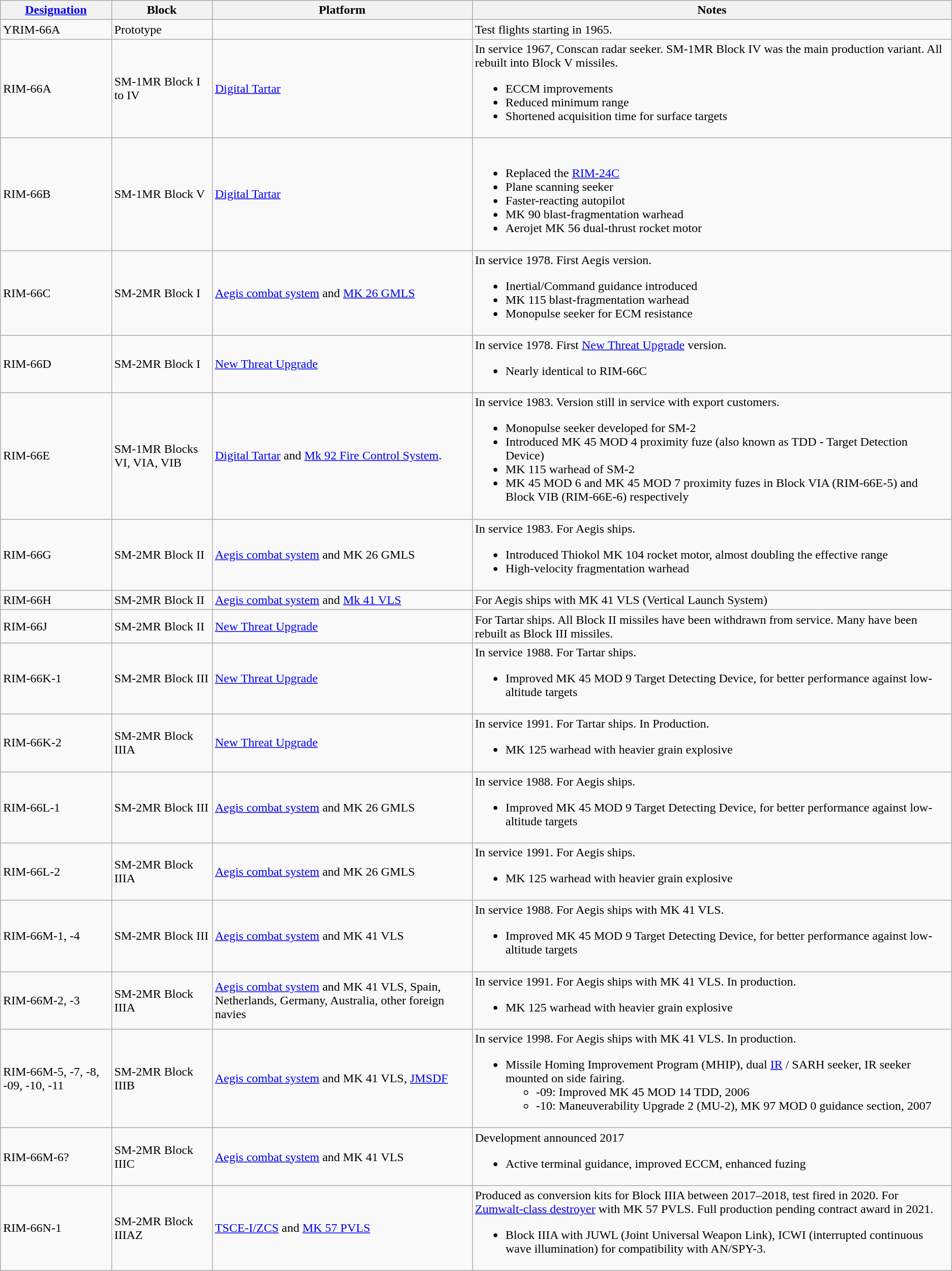<table class="sortable wikitable">
<tr>
<th><a href='#'>Designation</a></th>
<th>Block</th>
<th>Platform</th>
<th>Notes</th>
</tr>
<tr>
<td>YRIM-66A</td>
<td>Prototype</td>
<td></td>
<td>Test flights starting in 1965.</td>
</tr>
<tr>
<td>RIM-66A</td>
<td>SM-1MR Block I to IV</td>
<td><a href='#'>Digital Tartar</a></td>
<td>In service 1967, Conscan radar seeker. SM-1MR Block IV was the main production variant. All rebuilt into Block V missiles.<br><ul><li>ECCM improvements</li><li>Reduced minimum range</li><li>Shortened acquisition time for surface targets</li></ul></td>
</tr>
<tr>
<td>RIM-66B</td>
<td>SM-1MR Block V</td>
<td><a href='#'>Digital Tartar</a></td>
<td><br><ul><li>Replaced the <a href='#'>RIM-24C</a></li><li>Plane scanning seeker</li><li>Faster-reacting autopilot</li><li>MK 90 blast-fragmentation warhead</li><li>Aerojet MK 56 dual-thrust rocket motor</li></ul></td>
</tr>
<tr>
<td>RIM-66C</td>
<td>SM-2MR Block I</td>
<td><a href='#'>Aegis combat system</a> and <a href='#'>MK 26 GMLS</a></td>
<td>In service 1978. First Aegis version.<br><ul><li>Inertial/Command guidance introduced</li><li>MK 115 blast-fragmentation warhead</li><li>Monopulse seeker for ECM resistance</li></ul></td>
</tr>
<tr>
<td>RIM-66D</td>
<td>SM-2MR Block I</td>
<td><a href='#'>New Threat Upgrade</a></td>
<td>In service 1978. First <a href='#'>New Threat Upgrade</a> version.<br><ul><li>Nearly identical to RIM-66C</li></ul></td>
</tr>
<tr>
<td>RIM-66E</td>
<td>SM-1MR Blocks VI, VIA, VIB</td>
<td><a href='#'>Digital Tartar</a> and <a href='#'>Mk 92 Fire Control System</a>.</td>
<td>In service 1983. Version still in service with export customers.<br><ul><li>Monopulse seeker developed for SM-2</li><li>Introduced MK 45 MOD 4 proximity fuze (also known as TDD - Target Detection Device)</li><li>MK 115 warhead of SM-2</li><li>MK 45 MOD 6 and MK 45 MOD 7 proximity fuzes in Block VIA (RIM-66E-5) and Block VIB (RIM-66E-6) respectively</li></ul></td>
</tr>
<tr>
<td>RIM-66G</td>
<td>SM-2MR Block II</td>
<td><a href='#'>Aegis combat system</a> and MK 26 GMLS</td>
<td>In service 1983. For Aegis ships.<br><ul><li>Introduced Thiokol MK 104 rocket motor, almost doubling the effective range</li><li>High-velocity fragmentation warhead</li></ul></td>
</tr>
<tr>
<td>RIM-66H</td>
<td>SM-2MR Block II</td>
<td><a href='#'>Aegis combat system</a> and <a href='#'>Mk 41 VLS</a></td>
<td>For Aegis ships with MK 41 VLS (Vertical Launch System)</td>
</tr>
<tr>
<td>RIM-66J</td>
<td>SM-2MR Block II</td>
<td><a href='#'>New Threat Upgrade</a></td>
<td>For Tartar ships. All Block II missiles have been withdrawn from service. Many have been rebuilt as Block III missiles.</td>
</tr>
<tr>
<td>RIM-66K-1</td>
<td>SM-2MR Block III</td>
<td><a href='#'>New Threat Upgrade</a></td>
<td>In service 1988. For Tartar ships.<br><ul><li>Improved MK 45 MOD 9 Target Detecting Device, for better performance against low-altitude targets</li></ul></td>
</tr>
<tr>
<td>RIM-66K-2</td>
<td>SM-2MR Block IIIA</td>
<td><a href='#'>New Threat Upgrade</a></td>
<td>In service 1991. For Tartar ships. In Production.<br><ul><li>MK 125 warhead with heavier grain explosive</li></ul></td>
</tr>
<tr>
<td>RIM-66L-1</td>
<td>SM-2MR Block III</td>
<td><a href='#'>Aegis combat system</a> and MK 26 GMLS</td>
<td>In service 1988. For Aegis ships.<br><ul><li>Improved MK 45 MOD 9 Target Detecting Device, for better performance against low-altitude targets</li></ul></td>
</tr>
<tr>
<td>RIM-66L-2</td>
<td>SM-2MR Block IIIA</td>
<td><a href='#'>Aegis combat system</a> and MK 26 GMLS</td>
<td>In service 1991. For Aegis ships.<br><ul><li>MK 125 warhead with heavier grain explosive</li></ul></td>
</tr>
<tr>
<td>RIM-66M-1, -4</td>
<td>SM-2MR Block III</td>
<td><a href='#'>Aegis combat system</a> and MK 41 VLS</td>
<td>In service 1988. For Aegis ships with MK 41 VLS.<br><ul><li>Improved MK 45 MOD 9 Target Detecting Device, for better performance against low-altitude targets</li></ul></td>
</tr>
<tr>
<td>RIM-66M-2, -3</td>
<td>SM-2MR Block IIIA</td>
<td><a href='#'>Aegis combat system</a> and MK 41 VLS, Spain, Netherlands, Germany, Australia, other foreign navies</td>
<td>In service 1991. For Aegis ships with MK 41 VLS. In production.<br><ul><li>MK 125 warhead with heavier grain explosive</li></ul></td>
</tr>
<tr>
<td>RIM-66M-5, -7, -8, -09, -10, -11</td>
<td>SM-2MR Block IIIB</td>
<td><a href='#'>Aegis combat system</a> and MK 41 VLS, <a href='#'>JMSDF</a></td>
<td>In service 1998. For Aegis ships with MK 41 VLS. In production.<br><ul><li>Missile Homing Improvement Program (MHIP), dual <a href='#'>IR</a> / SARH seeker, IR seeker mounted on side fairing.<ul><li>-09: Improved MK 45 MOD 14 TDD, 2006</li><li>-10: Maneuverability Upgrade 2 (MU-2), MK 97 MOD 0 guidance section, 2007</li></ul></li></ul></td>
</tr>
<tr>
<td>RIM-66M-6?</td>
<td>SM-2MR Block IIIC</td>
<td><a href='#'>Aegis combat system</a> and MK 41 VLS</td>
<td>Development announced 2017<br><ul><li>Active terminal guidance, improved ECCM, enhanced fuzing</li></ul></td>
</tr>
<tr>
<td>RIM-66N-1</td>
<td>SM-2MR Block IIIAZ</td>
<td><a href='#'>TSCE-I/ZCS</a> and <a href='#'>MK 57 PVLS</a></td>
<td>Produced as conversion kits for Block IIIA between 2017–2018, test fired in 2020. For <a href='#'>Zumwalt-class destroyer</a> with MK 57 PVLS. Full production pending contract award in 2021.<br><ul><li>Block IIIA with JUWL (Joint Universal Weapon Link), ICWI (interrupted continuous wave illumination) for compatibility with AN/SPY-3.</li></ul></td>
</tr>
</table>
